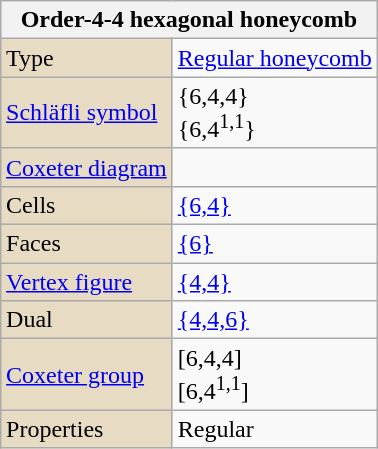<table class="wikitable" align="right" style="margin-left:10px">
<tr>
<th bgcolor=#e7dcc3 colspan=2>Order-4-4 hexagonal honeycomb</th>
</tr>
<tr>
<td bgcolor=#e7dcc3>Type</td>
<td><a href='#'>Regular honeycomb</a></td>
</tr>
<tr>
<td bgcolor=#e7dcc3><a href='#'>Schläfli symbol</a></td>
<td>{6,4,4}<br>{6,4<sup>1,1</sup>}</td>
</tr>
<tr>
<td bgcolor=#e7dcc3><a href='#'>Coxeter diagram</a></td>
<td><br></td>
</tr>
<tr>
<td bgcolor=#e7dcc3>Cells</td>
<td><a href='#'>{6,4}</a> </td>
</tr>
<tr>
<td bgcolor=#e7dcc3>Faces</td>
<td><a href='#'>{6}</a></td>
</tr>
<tr>
<td bgcolor=#e7dcc3><a href='#'>Vertex figure</a></td>
<td><a href='#'>{4,4}</a></td>
</tr>
<tr>
<td bgcolor=#e7dcc3>Dual</td>
<td><a href='#'>{4,4,6}</a></td>
</tr>
<tr>
<td bgcolor=#e7dcc3><a href='#'>Coxeter group</a></td>
<td>[6,4,4]<br>[6,4<sup>1,1</sup>]</td>
</tr>
<tr>
<td bgcolor=#e7dcc3>Properties</td>
<td>Regular</td>
</tr>
</table>
